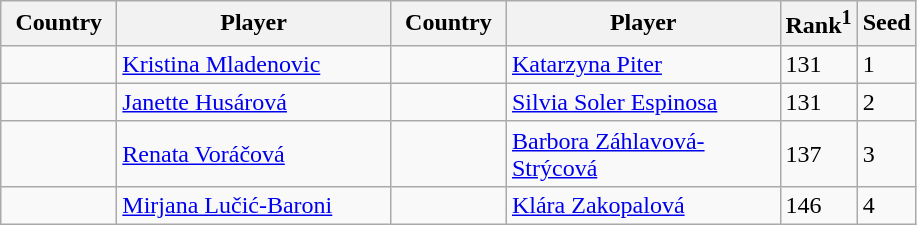<table class="sortable wikitable">
<tr>
<th width="70">Country</th>
<th width="175">Player</th>
<th width="70">Country</th>
<th width="175">Player</th>
<th>Rank<sup>1</sup></th>
<th>Seed</th>
</tr>
<tr>
<td></td>
<td><a href='#'>Kristina Mladenovic</a></td>
<td></td>
<td><a href='#'>Katarzyna Piter</a></td>
<td>131</td>
<td>1</td>
</tr>
<tr>
<td></td>
<td><a href='#'>Janette Husárová</a></td>
<td></td>
<td><a href='#'>Silvia Soler Espinosa</a></td>
<td>131</td>
<td>2</td>
</tr>
<tr>
<td></td>
<td><a href='#'>Renata Voráčová</a></td>
<td></td>
<td><a href='#'>Barbora Záhlavová-Strýcová</a></td>
<td>137</td>
<td>3</td>
</tr>
<tr>
<td></td>
<td><a href='#'>Mirjana Lučić-Baroni</a></td>
<td></td>
<td><a href='#'>Klára Zakopalová</a></td>
<td>146</td>
<td>4</td>
</tr>
</table>
